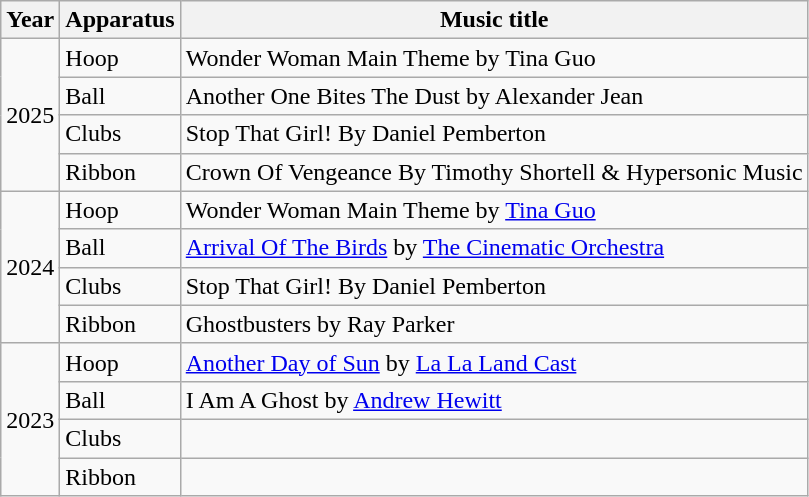<table class="wikitable">
<tr>
<th>Year</th>
<th>Apparatus</th>
<th>Music title</th>
</tr>
<tr>
<td rowspan="4">2025</td>
<td>Hoop</td>
<td>Wonder Woman Main Theme by Tina Guo</td>
</tr>
<tr>
<td>Ball</td>
<td>Another One Bites The Dust by Alexander Jean</td>
</tr>
<tr>
<td>Clubs</td>
<td>Stop That Girl! By Daniel Pemberton</td>
</tr>
<tr>
<td>Ribbon</td>
<td>Crown Of Vengeance By Timothy Shortell & Hypersonic Music</td>
</tr>
<tr>
<td rowspan="4">2024</td>
<td>Hoop</td>
<td>Wonder Woman Main Theme by <a href='#'>Tina Guo</a></td>
</tr>
<tr>
<td>Ball</td>
<td><a href='#'>Arrival Of The Birds</a> by <a href='#'>The Cinematic Orchestra</a></td>
</tr>
<tr>
<td>Clubs</td>
<td>Stop That Girl! By Daniel Pemberton</td>
</tr>
<tr>
<td>Ribbon</td>
<td>Ghostbusters by Ray Parker</td>
</tr>
<tr>
<td rowspan="4">2023</td>
<td>Hoop</td>
<td><a href='#'>Another Day of Sun</a> by <a href='#'>La La Land Cast</a></td>
</tr>
<tr>
<td>Ball</td>
<td>I Am A Ghost by <a href='#'>Andrew Hewitt</a></td>
</tr>
<tr>
<td>Clubs</td>
<td></td>
</tr>
<tr>
<td>Ribbon</td>
<td></td>
</tr>
</table>
